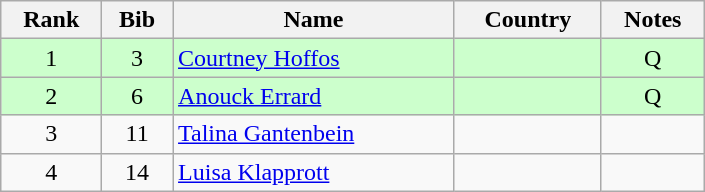<table class="wikitable" style="text-align:center; width:470px">
<tr>
<th>Rank</th>
<th>Bib</th>
<th>Name</th>
<th>Country</th>
<th>Notes</th>
</tr>
<tr bgcolor=ccffcc>
<td>1</td>
<td>3</td>
<td align=left><a href='#'>Courtney Hoffos</a></td>
<td align=left></td>
<td>Q</td>
</tr>
<tr bgcolor=ccffcc>
<td>2</td>
<td>6</td>
<td align=left><a href='#'>Anouck Errard</a></td>
<td align=left></td>
<td>Q</td>
</tr>
<tr>
<td>3</td>
<td>11</td>
<td align=left><a href='#'>Talina Gantenbein</a></td>
<td align=left></td>
<td></td>
</tr>
<tr>
<td>4</td>
<td>14</td>
<td align=left><a href='#'>Luisa Klapprott</a></td>
<td align=left></td>
<td></td>
</tr>
</table>
